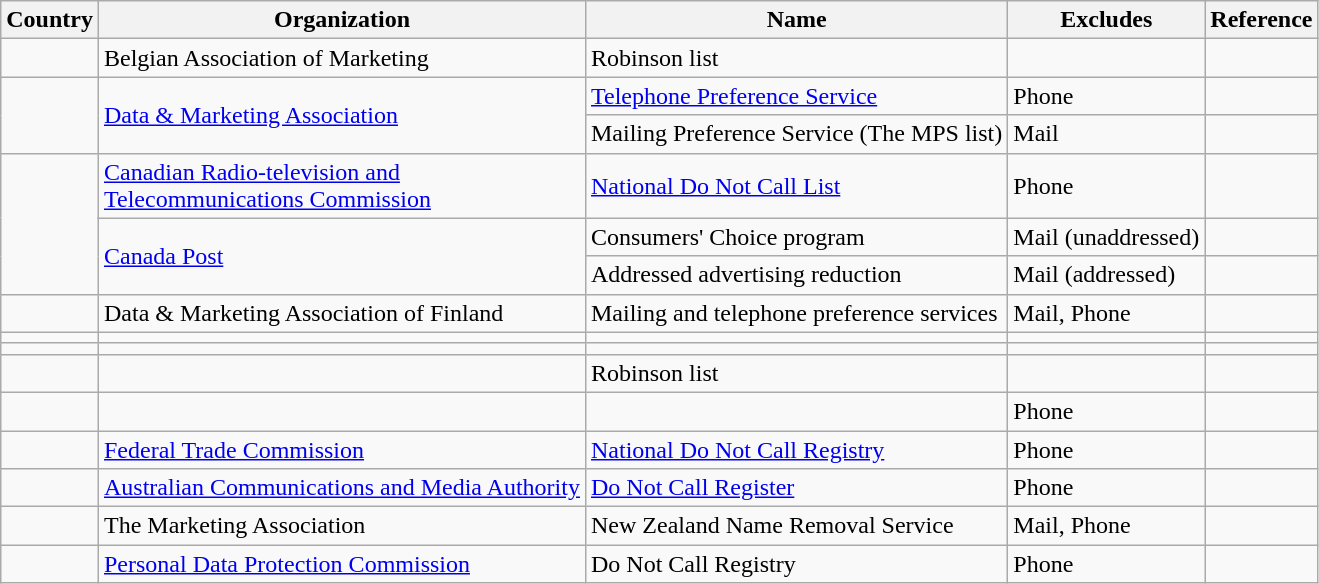<table class="wikitable">
<tr>
<th>Country</th>
<th>Organization</th>
<th>Name</th>
<th>Excludes</th>
<th>Reference</th>
</tr>
<tr>
<td></td>
<td>Belgian Association of Marketing</td>
<td>Robinson list</td>
<td></td>
<td></td>
</tr>
<tr>
<td rowspan=2></td>
<td rowspan=2><a href='#'>Data & Marketing Association</a></td>
<td><a href='#'>Telephone Preference Service</a></td>
<td>Phone</td>
<td></td>
</tr>
<tr>
<td>Mailing Preference Service (The MPS list)</td>
<td>Mail</td>
<td></td>
</tr>
<tr>
<td rowspan=3></td>
<td><a href='#'>Canadian Radio-television and<br>Telecommunications Commission</a></td>
<td><a href='#'>National Do Not Call List</a></td>
<td>Phone</td>
<td></td>
</tr>
<tr>
<td rowspan=2><a href='#'>Canada Post</a></td>
<td>Consumers' Choice program</td>
<td>Mail (unaddressed)</td>
<td></td>
</tr>
<tr>
<td>Addressed advertising reduction</td>
<td>Mail (addressed)</td>
<td></td>
</tr>
<tr>
<td></td>
<td>Data & Marketing Association of Finland</td>
<td>Mailing and telephone preference services</td>
<td>Mail, Phone</td>
<td></td>
</tr>
<tr>
<td></td>
<td></td>
<td></td>
<td></td>
<td></td>
</tr>
<tr>
<td></td>
<td></td>
<td></td>
<td></td>
<td></td>
</tr>
<tr>
<td></td>
<td></td>
<td>Robinson list</td>
<td></td>
<td></td>
</tr>
<tr>
<td></td>
<td></td>
<td></td>
<td>Phone</td>
<td></td>
</tr>
<tr>
<td></td>
<td><a href='#'>Federal Trade Commission</a></td>
<td><a href='#'>National Do Not Call Registry</a></td>
<td>Phone</td>
<td></td>
</tr>
<tr>
<td></td>
<td><a href='#'>Australian Communications and Media Authority</a></td>
<td><a href='#'>Do Not Call Register</a></td>
<td>Phone</td>
<td></td>
</tr>
<tr>
<td></td>
<td>The Marketing Association</td>
<td>New Zealand Name Removal Service</td>
<td>Mail, Phone</td>
<td></td>
</tr>
<tr>
<td></td>
<td><a href='#'>Personal Data Protection Commission</a></td>
<td>Do Not Call Registry</td>
<td>Phone</td>
<td></td>
</tr>
</table>
